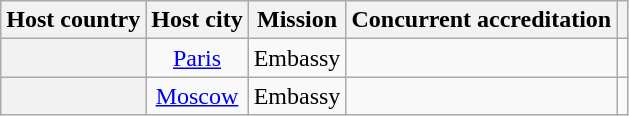<table class="wikitable plainrowheaders" style="text-align:center;">
<tr>
<th scope="col">Host country</th>
<th scope="col">Host city</th>
<th scope="col">Mission</th>
<th scope="col">Concurrent accreditation</th>
<th scope="col"></th>
</tr>
<tr>
<th scope="row"></th>
<td><a href='#'>Paris</a></td>
<td>Embassy</td>
<td></td>
<td></td>
</tr>
<tr>
<th scope="row"></th>
<td><a href='#'>Moscow</a></td>
<td>Embassy</td>
<td></td>
<td></td>
</tr>
</table>
